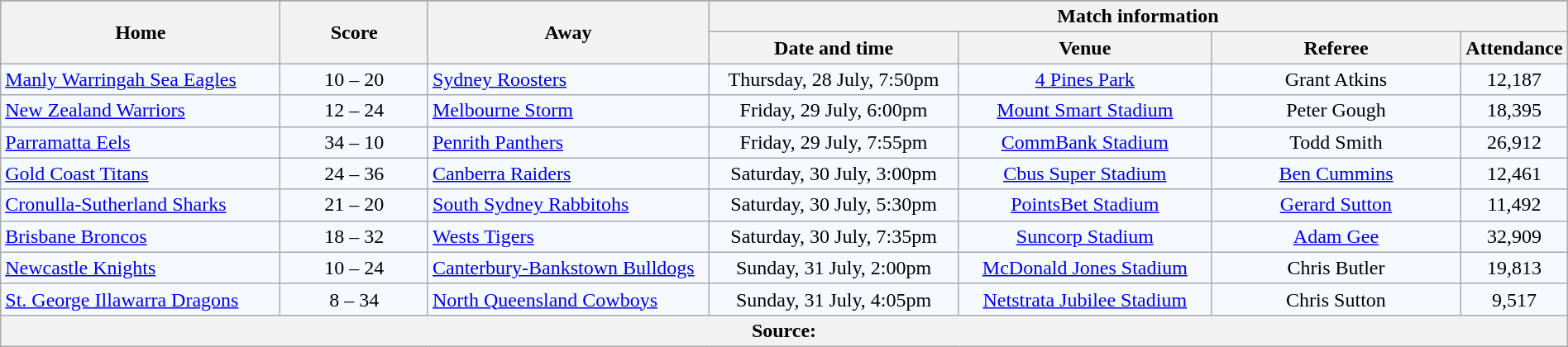<table class="wikitable" style="border-collapse:collapse; text-align:center; width:100%;">
<tr style="background:#c1d8ff;">
</tr>
<tr style="background:#c1d8ff;">
<th rowspan="2" style="width:19%;">Home</th>
<th rowspan="2" style="width:10%;">Score</th>
<th rowspan="2" style="width:19%;">Away</th>
<th colspan="6">Match information</th>
</tr>
<tr style="background:#efefef;">
<th width=17%>Date and time</th>
<th width=17%>Venue</th>
<th width=17%>Referee</th>
<th width=5%>Attendance</th>
</tr>
<tr style="text-align:center; background:#f5faff;">
<td align="left"> <a href='#'>Manly Warringah Sea Eagles</a></td>
<td>10 – 20</td>
<td align="left"> <a href='#'>Sydney Roosters</a></td>
<td>Thursday, 28 July, 7:50pm</td>
<td><a href='#'>4 Pines Park</a></td>
<td>Grant Atkins</td>
<td>12,187</td>
</tr>
<tr style="text-align:center; background:#f5faff;">
<td align="left"> <a href='#'>New Zealand Warriors</a></td>
<td>12 – 24</td>
<td align="left"> <a href='#'>Melbourne Storm</a></td>
<td>Friday, 29 July, 6:00pm</td>
<td><a href='#'>Mount Smart Stadium</a></td>
<td>Peter Gough</td>
<td>18,395</td>
</tr>
<tr style="text-align:center; background:#f5faff;">
<td align="left"> <a href='#'>Parramatta Eels</a></td>
<td>34 – 10</td>
<td align="left"> <a href='#'>Penrith Panthers</a></td>
<td>Friday, 29 July, 7:55pm</td>
<td><a href='#'>CommBank Stadium</a></td>
<td>Todd Smith</td>
<td>26,912</td>
</tr>
<tr style="text-align:center; background:#f5faff;">
<td align="left"> <a href='#'>Gold Coast Titans</a></td>
<td>24 – 36</td>
<td align="left"> <a href='#'>Canberra Raiders</a></td>
<td>Saturday, 30 July, 3:00pm</td>
<td><a href='#'>Cbus Super Stadium</a></td>
<td><a href='#'>Ben Cummins</a></td>
<td>12,461</td>
</tr>
<tr style="text-align:center; background:#f5faff;">
<td align="left"> <a href='#'>Cronulla-Sutherland Sharks</a></td>
<td>21 – 20</td>
<td align="left"> <a href='#'>South Sydney Rabbitohs</a></td>
<td>Saturday, 30 July, 5:30pm</td>
<td><a href='#'>PointsBet Stadium</a></td>
<td><a href='#'>Gerard Sutton</a></td>
<td>11,492</td>
</tr>
<tr style="text-align:center; background:#f5faff;">
<td align="left"> <a href='#'>Brisbane Broncos</a></td>
<td>18 – 32</td>
<td align="left"> <a href='#'>Wests Tigers</a></td>
<td>Saturday, 30 July, 7:35pm</td>
<td><a href='#'>Suncorp Stadium</a></td>
<td><a href='#'>Adam Gee</a></td>
<td>32,909</td>
</tr>
<tr style="text-align:center; background:#f5faff;">
<td align="left"> <a href='#'>Newcastle Knights</a></td>
<td>10 – 24</td>
<td align="left"> <a href='#'>Canterbury-Bankstown Bulldogs</a></td>
<td>Sunday, 31 July, 2:00pm</td>
<td><a href='#'>McDonald Jones Stadium</a></td>
<td>Chris Butler</td>
<td>19,813</td>
</tr>
<tr style="text-align:center; background:#f5faff;">
<td align="left"> <a href='#'>St. George Illawarra Dragons</a></td>
<td>8 – 34</td>
<td align="left"> <a href='#'>North Queensland Cowboys</a></td>
<td>Sunday, 31 July, 4:05pm</td>
<td><a href='#'>Netstrata Jubilee Stadium</a></td>
<td>Chris Sutton</td>
<td>9,517</td>
</tr>
<tr>
<th colspan="7">Source:</th>
</tr>
</table>
